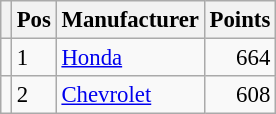<table class="wikitable" style="font-size: 95%;">
<tr>
<th></th>
<th>Pos</th>
<th>Manufacturer</th>
<th>Points</th>
</tr>
<tr>
<td align="left"></td>
<td>1</td>
<td> <a href='#'>Honda</a></td>
<td align="right">664</td>
</tr>
<tr>
<td align="left"></td>
<td>2</td>
<td> <a href='#'>Chevrolet</a></td>
<td align="right">608</td>
</tr>
</table>
